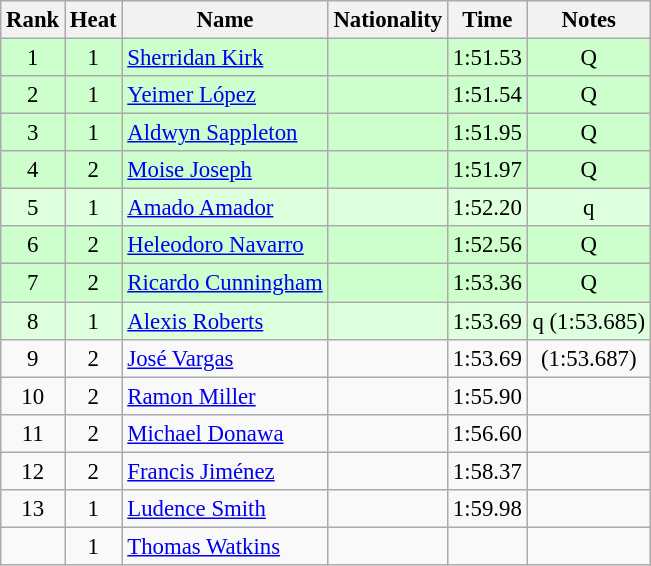<table class="wikitable sortable" style="text-align:center; font-size:95%">
<tr>
<th>Rank</th>
<th>Heat</th>
<th>Name</th>
<th>Nationality</th>
<th>Time</th>
<th>Notes</th>
</tr>
<tr bgcolor=ccffcc>
<td>1</td>
<td>1</td>
<td align=left><a href='#'>Sherridan Kirk</a></td>
<td align=left></td>
<td>1:51.53</td>
<td>Q</td>
</tr>
<tr bgcolor=ccffcc>
<td>2</td>
<td>1</td>
<td align=left><a href='#'>Yeimer López</a></td>
<td align=left></td>
<td>1:51.54</td>
<td>Q</td>
</tr>
<tr bgcolor=ccffcc>
<td>3</td>
<td>1</td>
<td align=left><a href='#'>Aldwyn Sappleton</a></td>
<td align=left></td>
<td>1:51.95</td>
<td>Q</td>
</tr>
<tr bgcolor=ccffcc>
<td>4</td>
<td>2</td>
<td align=left><a href='#'>Moise Joseph</a></td>
<td align=left></td>
<td>1:51.97</td>
<td>Q</td>
</tr>
<tr bgcolor=ddffdd>
<td>5</td>
<td>1</td>
<td align=left><a href='#'>Amado Amador</a></td>
<td align=left></td>
<td>1:52.20</td>
<td>q</td>
</tr>
<tr bgcolor=ccffcc>
<td>6</td>
<td>2</td>
<td align=left><a href='#'>Heleodoro Navarro</a></td>
<td align=left></td>
<td>1:52.56</td>
<td>Q</td>
</tr>
<tr bgcolor=ccffcc>
<td>7</td>
<td>2</td>
<td align=left><a href='#'>Ricardo Cunningham</a></td>
<td align=left></td>
<td>1:53.36</td>
<td>Q</td>
</tr>
<tr bgcolor=ddffdd>
<td>8</td>
<td>1</td>
<td align=left><a href='#'>Alexis Roberts</a></td>
<td align=left></td>
<td>1:53.69</td>
<td>q (1:53.685)</td>
</tr>
<tr>
<td>9</td>
<td>2</td>
<td align=left><a href='#'>José Vargas</a></td>
<td align=left></td>
<td>1:53.69</td>
<td>(1:53.687)</td>
</tr>
<tr>
<td>10</td>
<td>2</td>
<td align=left><a href='#'>Ramon Miller</a></td>
<td align=left></td>
<td>1:55.90</td>
<td></td>
</tr>
<tr>
<td>11</td>
<td>2</td>
<td align=left><a href='#'>Michael Donawa</a></td>
<td align=left></td>
<td>1:56.60</td>
<td></td>
</tr>
<tr>
<td>12</td>
<td>2</td>
<td align=left><a href='#'>Francis Jiménez</a></td>
<td align=left></td>
<td>1:58.37</td>
<td></td>
</tr>
<tr>
<td>13</td>
<td>1</td>
<td align=left><a href='#'>Ludence Smith</a></td>
<td align=left></td>
<td>1:59.98</td>
<td></td>
</tr>
<tr>
<td></td>
<td>1</td>
<td align=left><a href='#'>Thomas Watkins</a></td>
<td align=left></td>
<td></td>
<td></td>
</tr>
</table>
